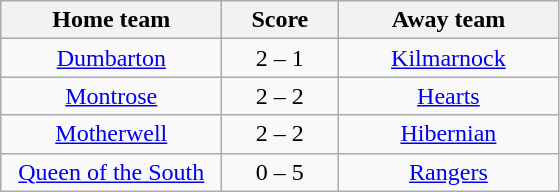<table class="wikitable" style="text-align: center">
<tr>
<th width=140>Home team</th>
<th width=70>Score</th>
<th width=140>Away team</th>
</tr>
<tr>
<td><a href='#'>Dumbarton</a></td>
<td>2 – 1</td>
<td><a href='#'>Kilmarnock</a></td>
</tr>
<tr>
<td><a href='#'>Montrose</a></td>
<td>2 – 2</td>
<td><a href='#'>Hearts</a></td>
</tr>
<tr>
<td><a href='#'>Motherwell</a></td>
<td>2 – 2</td>
<td><a href='#'>Hibernian</a></td>
</tr>
<tr>
<td><a href='#'>Queen of the South</a></td>
<td>0 – 5</td>
<td><a href='#'>Rangers</a></td>
</tr>
</table>
